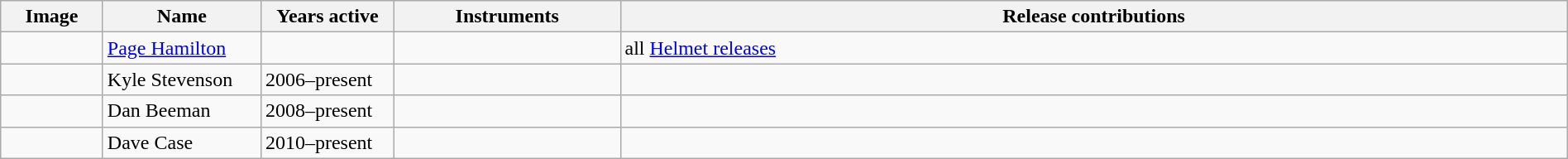<table class="wikitable" border="1" width=100%>
<tr>
<th width="75">Image</th>
<th width="120">Name</th>
<th width="100">Years active</th>
<th width="175">Instruments</th>
<th>Release contributions</th>
</tr>
<tr>
<td></td>
<td><a href='#'>Page Hamilton</a></td>
<td></td>
<td></td>
<td>all <a href='#'>Helmet releases</a></td>
</tr>
<tr>
<td></td>
<td>Kyle Stevenson</td>
<td>2006–present</td>
<td></td>
<td></td>
</tr>
<tr>
<td></td>
<td>Dan Beeman</td>
<td>2008–present</td>
<td></td>
<td></td>
</tr>
<tr>
<td></td>
<td>Dave Case</td>
<td>2010–present</td>
<td></td>
<td></td>
</tr>
</table>
